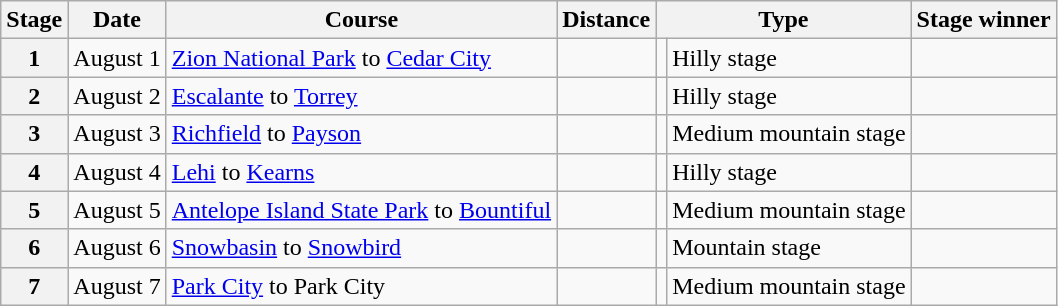<table class="wikitable">
<tr>
<th scope="col">Stage</th>
<th scope="col">Date</th>
<th scope="col">Course</th>
<th scope="col">Distance</th>
<th scope="col" colspan="2">Type</th>
<th scope="col">Stage winner</th>
</tr>
<tr>
<th scope="row" style="text-align:center;">1</th>
<td style="text-align:center;">August 1</td>
<td><a href='#'>Zion National Park</a> to <a href='#'>Cedar City</a></td>
<td style="text-align:center;"></td>
<td></td>
<td>Hilly stage</td>
<td></td>
</tr>
<tr>
<th scope="row" style="text-align:center;">2</th>
<td style="text-align:center;">August 2</td>
<td><a href='#'>Escalante</a> to <a href='#'>Torrey</a></td>
<td style="text-align:center;"></td>
<td></td>
<td>Hilly stage</td>
<td></td>
</tr>
<tr>
<th scope="row" style="text-align:center;">3</th>
<td style="text-align:center;">August 3</td>
<td><a href='#'>Richfield</a> to <a href='#'>Payson</a></td>
<td style="text-align:center;"></td>
<td></td>
<td>Medium mountain stage</td>
<td></td>
</tr>
<tr>
<th scope="row" style="text-align:center;">4</th>
<td style="text-align:center;">August 4</td>
<td><a href='#'>Lehi</a> to <a href='#'>Kearns</a></td>
<td style="text-align:center;"></td>
<td></td>
<td>Hilly stage</td>
<td></td>
</tr>
<tr>
<th scope="row" style="text-align:center;">5</th>
<td style="text-align:center;">August 5</td>
<td><a href='#'>Antelope Island State Park</a> to <a href='#'>Bountiful</a></td>
<td style="text-align:center;"></td>
<td></td>
<td>Medium mountain stage</td>
<td></td>
</tr>
<tr>
<th scope="row" style="text-align:center;">6</th>
<td style="text-align:center;">August 6</td>
<td><a href='#'>Snowbasin</a> to <a href='#'>Snowbird</a></td>
<td style="text-align:center;"></td>
<td></td>
<td>Mountain stage</td>
<td></td>
</tr>
<tr>
<th scope="row" style="text-align:center;">7</th>
<td style="text-align:center;">August 7</td>
<td><a href='#'>Park City</a> to Park City</td>
<td style="text-align:center;"></td>
<td></td>
<td>Medium mountain stage</td>
<td></td>
</tr>
</table>
